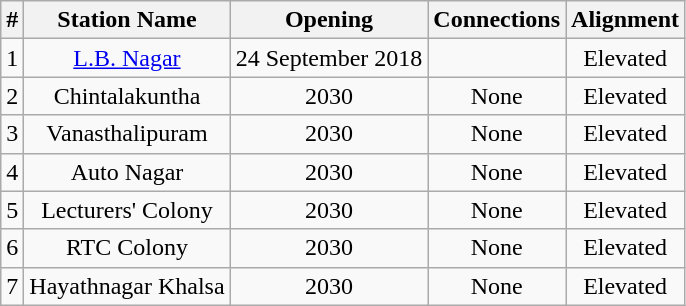<table class="wikitable" style="text-align: center;">
<tr>
<th>#</th>
<th>Station Name</th>
<th>Opening</th>
<th>Connections</th>
<th>Alignment</th>
</tr>
<tr>
<td>1</td>
<td><a href='#'>L.B. Nagar</a></td>
<td>24 September 2018</td>
<td>  </td>
<td>Elevated</td>
</tr>
<tr>
<td>2</td>
<td>Chintalakuntha</td>
<td>2030</td>
<td>None</td>
<td>Elevated</td>
</tr>
<tr>
<td>3</td>
<td>Vanasthalipuram</td>
<td>2030</td>
<td>None</td>
<td>Elevated</td>
</tr>
<tr>
<td>4</td>
<td>Auto Nagar</td>
<td>2030</td>
<td>None</td>
<td>Elevated</td>
</tr>
<tr>
<td>5</td>
<td>Lecturers' Colony</td>
<td>2030</td>
<td>None</td>
<td>Elevated</td>
</tr>
<tr>
<td>6</td>
<td>RTC Colony</td>
<td>2030</td>
<td>None</td>
<td>Elevated</td>
</tr>
<tr>
<td>7</td>
<td>Hayathnagar Khalsa</td>
<td>2030</td>
<td>None</td>
<td>Elevated</td>
</tr>
</table>
